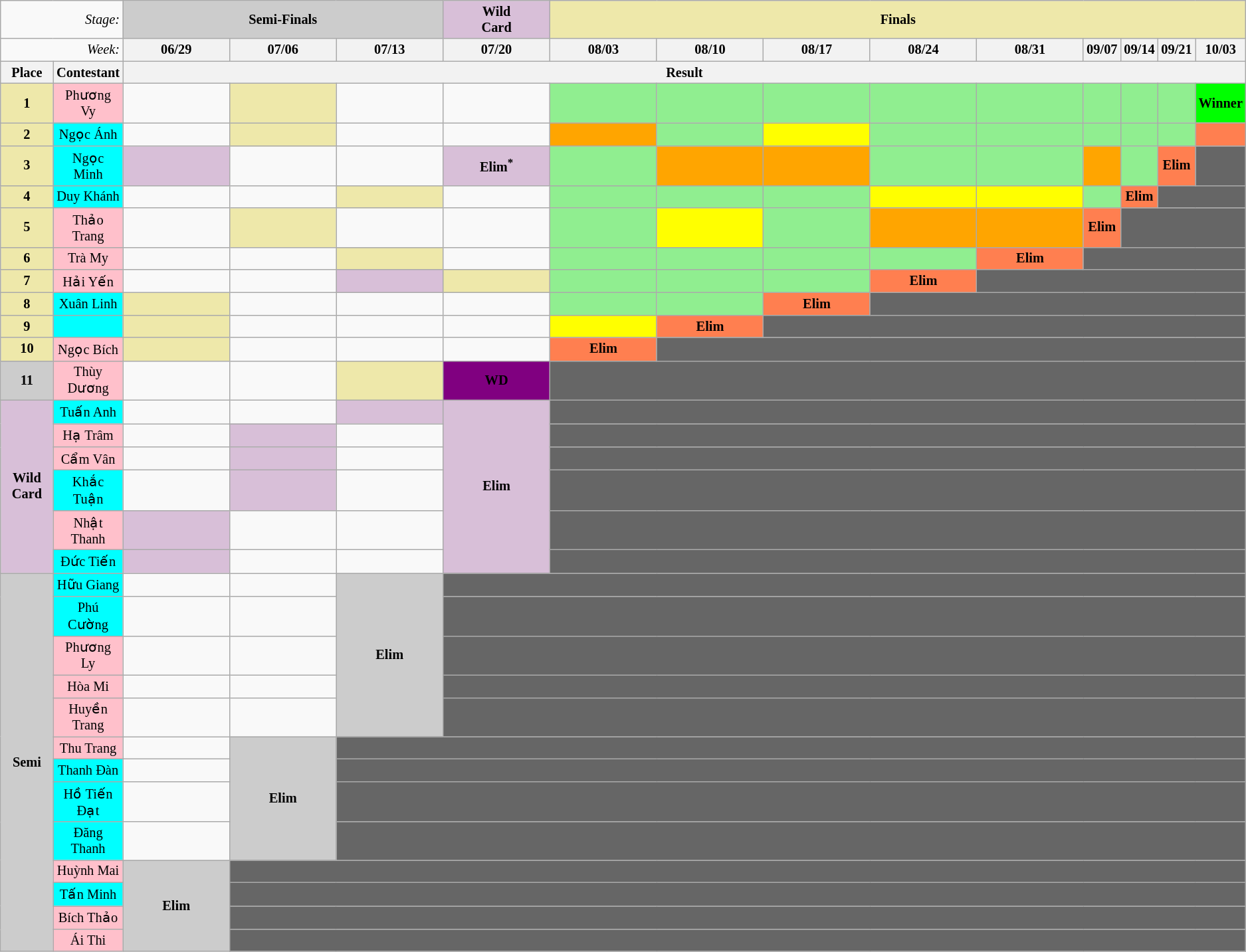<table class="wikitable" style="text-align:center; font-size:85%">
<tr>
<td width=10% colspan="2" align="right"><em>Stage:</em></td>
<td colspan="3" bgcolor="#CCCCCC" align="Center"><strong>Semi-Finals</strong></td>
<td bgcolor="#d8bfd8" align="Center"><strong>Wild<br>Card</strong></td>
<td colspan="9" bgcolor="palegoldenrod" align="Center"><strong>Finals</strong></td>
</tr>
<tr>
<td colspan="2" align="right"><em>Week:</em></td>
<th style="width:10%">06/29</th>
<th style="width:10%">07/06</th>
<th style="width:10%">07/13</th>
<th style="width:10%">07/20</th>
<th style="width:10%">08/03</th>
<th style="width:10%">08/10</th>
<th style="width:10%">08/17</th>
<th style="width:10%">08/24</th>
<th style="width:10%">08/31</th>
<th style="width:10%">09/07</th>
<th style="width:10%">09/14</th>
<th style="width:10%">09/21</th>
<th style="width:10%">10/03</th>
</tr>
<tr>
<th>Place</th>
<th>Contestant</th>
<th colspan="13" align="center">Result</th>
</tr>
<tr>
<td align="center" bgcolor="palegoldenrod"><strong>1</strong></td>
<td bgcolor="pink">Phương Vy</td>
<td></td>
<td style="background: palegoldenrod "></td>
<td></td>
<td></td>
<td style="background: lightgreen"></td>
<td style="background: lightgreen"></td>
<td style="background: lightgreen"></td>
<td style="background: lightgreen"></td>
<td style="background: lightgreen"></td>
<td style="background: lightgreen"></td>
<td style="background: lightgreen"></td>
<td style="background: lightgreen"></td>
<td style="background: Lime" align="center"><strong>Winner</strong></td>
</tr>
<tr>
<td align="center" bgcolor="palegoldenrod"><strong>2</strong></td>
<td bgcolor="cyan">Ngọc Ánh</td>
<td></td>
<td style="background: palegoldenrod "></td>
<td></td>
<td></td>
<td style="background: orange" align="center"></td>
<td style="background: lightgreen"></td>
<td style="background: yellow" align="center"></td>
<td style="background: lightgreen"></td>
<td style="background: lightgreen"></td>
<td style="background: lightgreen"></td>
<td style="background: lightgreen"></td>
<td style="background: lightgreen"></td>
<td style="background: coral" align="center"></td>
</tr>
<tr>
<td align="center" bgcolor="palegoldenrod"><strong>3</strong></td>
<td bgcolor="cyan">Ngọc Minh</td>
<td style="background: #d8bfd8"></td>
<td></td>
<td></td>
<td style="background: #d8bfd8"><strong>Elim<sup>*</sup></strong></td>
<td style="background: lightgreen"></td>
<td style="background: orange" align="center"></td>
<td style="background: orange" align="center"></td>
<td style="background: lightgreen"></td>
<td style="background: lightgreen"></td>
<td style="background: orange" align="center"></td>
<td style="background: lightgreen"></td>
<td style="background: coral" align="center"><strong>Elim</strong></td>
<td bgcolor="666666"></td>
</tr>
<tr>
<td align="center" bgcolor="palegoldenrod"><strong>4</strong></td>
<td bgcolor="cyan">Duy Khánh</td>
<td></td>
<td></td>
<td style="background: palegoldenrod "></td>
<td></td>
<td style="background: lightgreen"></td>
<td style="background: lightgreen"></td>
<td style="background: lightgreen"></td>
<td style="background: yellow" align="center"></td>
<td style="background: yellow" align="center"></td>
<td style="background: lightgreen"></td>
<td style="background: coral" align="center"><strong>Elim</strong></td>
<td colspan="2" bgcolor="666666"></td>
</tr>
<tr>
<td align="center" bgcolor="palegoldenrod"><strong>5</strong></td>
<td bgcolor="pink">Thảo Trang</td>
<td></td>
<td style="background: palegoldenrod "></td>
<td></td>
<td></td>
<td style="background: lightgreen"></td>
<td style="background: yellow" align="center"></td>
<td style="background: lightgreen"></td>
<td style="background: orange" align="center"></td>
<td style="background: orange" align="center"></td>
<td style="background: coral" align="center"><strong>Elim</strong></td>
<td colspan="3" bgcolor="666666"></td>
</tr>
<tr>
<td align="center" bgcolor="palegoldenrod"><strong>6</strong></td>
<td bgcolor="pink">Trà My</td>
<td></td>
<td></td>
<td style="background: palegoldenrod "></td>
<td></td>
<td style="background: lightgreen"></td>
<td style="background: lightgreen"></td>
<td style="background: lightgreen"></td>
<td style="background: lightgreen"></td>
<td style="background: coral" align="center"><strong>Elim</strong></td>
<td colspan="4" bgcolor="666666"></td>
</tr>
<tr>
<td align="center" bgcolor="palegoldenrod"><strong>7</strong></td>
<td bgcolor="pink">Hải Yến</td>
<td></td>
<td></td>
<td style="background: #d8bfd8"></td>
<td style="background: palegoldenrod "></td>
<td style="background: lightgreen"></td>
<td style="background: lightgreen"></td>
<td style="background: lightgreen"></td>
<td style="background: coral" align="center"><strong>Elim</strong></td>
<td colspan="5" bgcolor="666666"></td>
</tr>
<tr>
<td align="center" bgcolor="palegoldenrod"><strong>8</strong></td>
<td bgcolor="cyan">Xuân Linh</td>
<td style="background: palegoldenrod "></td>
<td></td>
<td></td>
<td></td>
<td style="background: lightgreen"></td>
<td style="background: lightgreen"></td>
<td style="background: coral" align="center"><strong>Elim</strong></td>
<td colspan="6" bgcolor="666666"></td>
</tr>
<tr>
<td align="center" bgcolor="palegoldenrod"><strong>9</strong></td>
<td bgcolor="cyan"></td>
<td style="background: palegoldenrod "></td>
<td></td>
<td></td>
<td></td>
<td style="background: yellow" align="center"></td>
<td style="background: coral" align="center"><strong>Elim</strong></td>
<td colspan="7" bgcolor="666666"></td>
</tr>
<tr>
<td align="center" bgcolor="palegoldenrod"><strong>10</strong></td>
<td bgcolor="pink">Ngọc Bích</td>
<td style="background: palegoldenrod "></td>
<td></td>
<td></td>
<td></td>
<td style="background: coral" align="center"><strong>Elim</strong></td>
<td colspan="8" bgcolor="666666"></td>
</tr>
<tr>
<td align="center" bgcolor="#CCCCCC"><strong>11</strong></td>
<td bgcolor="pink">Thùy Dương</td>
<td></td>
<td></td>
<td style="background: palegoldenrod "></td>
<td style="background: purple" align="center"><span><strong>WD</strong></span></td>
<td colspan="9" bgcolor="666666"></td>
</tr>
<tr>
<td rowspan="6" align="center" bgcolor="#d8bfd8"><strong>Wild Card</strong></td>
<td bgcolor="cyan">Tuấn Anh</td>
<td></td>
<td></td>
<td style="background: #d8bfd8"></td>
<td rowspan="6" style="background: #d8bfd8" align="center"><strong>Elim</strong></td>
<td colspan="9" bgcolor="666666"></td>
</tr>
<tr>
<td bgcolor="pink">Hạ Trâm</td>
<td></td>
<td style="background: #d8bfd8"></td>
<td></td>
<td colspan="9" bgcolor="666666"></td>
</tr>
<tr>
<td bgcolor="pink">Cẩm Vân</td>
<td></td>
<td style="background: #d8bfd8"></td>
<td></td>
<td colspan="9" bgcolor="666666"></td>
</tr>
<tr>
<td bgcolor="cyan">Khắc Tuận</td>
<td></td>
<td style="background: #d8bfd8"></td>
<td></td>
<td colspan="9" bgcolor="666666"></td>
</tr>
<tr>
<td bgcolor="pink">Nhật Thanh</td>
<td style="background: #d8bfd8"></td>
<td></td>
<td></td>
<td colspan="9" bgcolor="666666"></td>
</tr>
<tr>
<td bgcolor="cyan">Đức Tiến</td>
<td style="background: #d8bfd8"></td>
<td></td>
<td></td>
<td colspan="9" bgcolor="666666"></td>
</tr>
<tr>
<td rowspan="13" align="center" bgcolor="#CCCCCC"><strong>Semi</strong></td>
<td bgcolor="cyan">Hữu Giang</td>
<td></td>
<td></td>
<td rowspan="5" style="background: #CCCCCC" align="center"><strong>Elim</strong></td>
<td colspan="10" bgcolor="666666"></td>
</tr>
<tr>
<td bgcolor="cyan">Phú Cường</td>
<td></td>
<td></td>
<td colspan="10" bgcolor="666666"></td>
</tr>
<tr>
<td bgcolor="pink">Phương Ly</td>
<td></td>
<td></td>
<td colspan="10" bgcolor="666666"></td>
</tr>
<tr>
<td bgcolor="pink">Hòa Mi</td>
<td></td>
<td></td>
<td colspan="10" bgcolor="666666"></td>
</tr>
<tr>
<td bgcolor="pink">Huyền Trang</td>
<td></td>
<td></td>
<td colspan="10" bgcolor="666666"></td>
</tr>
<tr>
<td bgcolor="pink">Thu Trang</td>
<td></td>
<td rowspan="4" style="background: #CCCCCC" align="center"><strong>Elim</strong></td>
<td colspan="11" bgcolor="666666"></td>
</tr>
<tr>
<td bgcolor="cyan">Thanh Đàn</td>
<td></td>
<td colspan="11" bgcolor="666666"></td>
</tr>
<tr>
<td bgcolor="cyan">Hồ Tiến Đạt</td>
<td></td>
<td colspan="11" bgcolor="666666"></td>
</tr>
<tr>
<td bgcolor="cyan">Đăng Thanh</td>
<td></td>
<td colspan="11" bgcolor="666666"></td>
</tr>
<tr>
<td bgcolor="pink">Huỳnh Mai</td>
<td rowspan="4" style="background: #CCCCCC" align="center"><strong>Elim</strong></td>
<td colspan="12" bgcolor="666666"></td>
</tr>
<tr>
<td bgcolor="cyan">Tấn Minh</td>
<td colspan="12" bgcolor="666666"></td>
</tr>
<tr>
<td bgcolor="pink">Bích Thảo</td>
<td colspan="12" bgcolor="666666"></td>
</tr>
<tr>
<td bgcolor="pink">Ái Thi</td>
<td colspan="12" bgcolor="666666"></td>
</tr>
</table>
